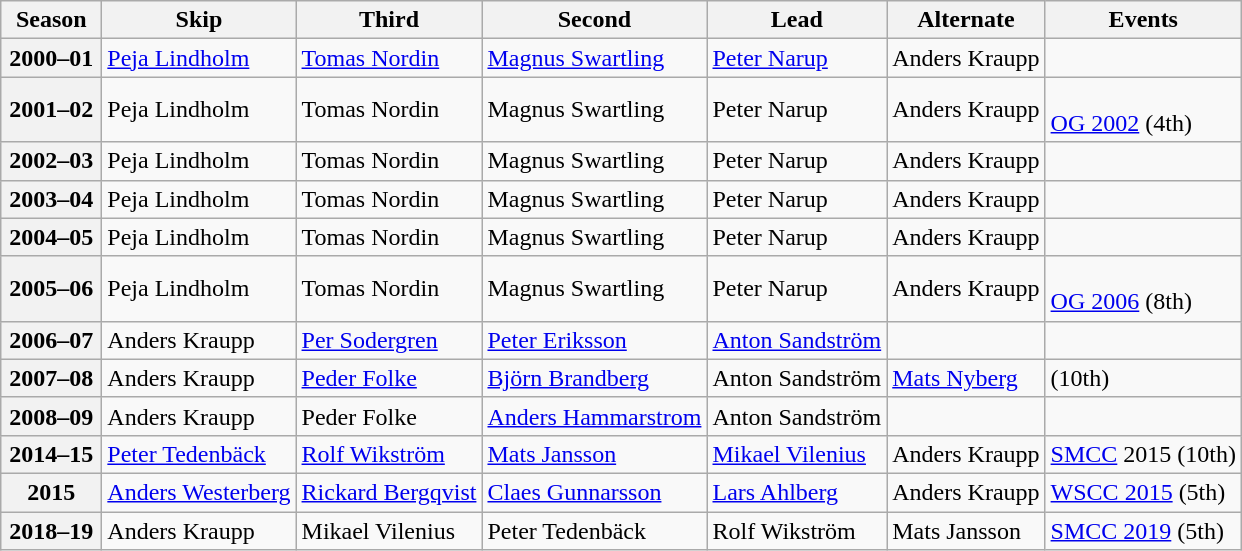<table class="wikitable">
<tr>
<th scope="col" width=60>Season</th>
<th scope="col">Skip</th>
<th scope="col">Third</th>
<th scope="col">Second</th>
<th scope="col">Lead</th>
<th scope="col">Alternate</th>
<th scope="col">Events</th>
</tr>
<tr>
<th scope="row">2000–01</th>
<td><a href='#'>Peja Lindholm</a></td>
<td><a href='#'>Tomas Nordin</a></td>
<td><a href='#'>Magnus Swartling</a></td>
<td><a href='#'>Peter Narup</a></td>
<td>Anders Kraupp</td>
<td> <br> </td>
</tr>
<tr>
<th scope="row">2001–02</th>
<td>Peja Lindholm</td>
<td>Tomas Nordin</td>
<td>Magnus Swartling</td>
<td>Peter Narup</td>
<td>Anders Kraupp</td>
<td> <br><a href='#'>OG 2002</a> (4th)</td>
</tr>
<tr>
<th scope="row">2002–03</th>
<td>Peja Lindholm</td>
<td>Tomas Nordin</td>
<td>Magnus Swartling</td>
<td>Peter Narup</td>
<td>Anders Kraupp</td>
<td> </td>
</tr>
<tr>
<th scope="row">2003–04</th>
<td>Peja Lindholm</td>
<td>Tomas Nordin</td>
<td>Magnus Swartling</td>
<td>Peter Narup</td>
<td>Anders Kraupp</td>
<td> <br> </td>
</tr>
<tr>
<th scope="row">2004–05</th>
<td>Peja Lindholm</td>
<td>Tomas Nordin</td>
<td>Magnus Swartling</td>
<td>Peter Narup</td>
<td>Anders Kraupp</td>
<td> </td>
</tr>
<tr>
<th scope="row">2005–06</th>
<td>Peja Lindholm</td>
<td>Tomas Nordin</td>
<td>Magnus Swartling</td>
<td>Peter Narup</td>
<td>Anders Kraupp</td>
<td> <br><a href='#'>OG 2006</a> (8th)</td>
</tr>
<tr>
<th scope="row">2006–07</th>
<td>Anders Kraupp</td>
<td><a href='#'>Per Sodergren</a></td>
<td><a href='#'>Peter Eriksson</a></td>
<td><a href='#'>Anton Sandström</a></td>
<td></td>
<td></td>
</tr>
<tr>
<th scope="row">2007–08</th>
<td>Anders Kraupp</td>
<td><a href='#'>Peder Folke</a></td>
<td><a href='#'>Björn Brandberg</a></td>
<td>Anton Sandström</td>
<td><a href='#'>Mats Nyberg</a></td>
<td> (10th)</td>
</tr>
<tr>
<th scope="row">2008–09</th>
<td>Anders Kraupp</td>
<td>Peder Folke</td>
<td><a href='#'>Anders Hammarstrom</a></td>
<td>Anton Sandström</td>
<td></td>
<td></td>
</tr>
<tr>
<th scope="row">2014–15</th>
<td><a href='#'>Peter Tedenbäck</a></td>
<td><a href='#'>Rolf Wikström</a></td>
<td><a href='#'>Mats Jansson</a></td>
<td><a href='#'>Mikael Vilenius</a></td>
<td>Anders Kraupp</td>
<td><a href='#'>SMCC</a> 2015 (10th)</td>
</tr>
<tr>
<th scope="row">2015</th>
<td><a href='#'>Anders Westerberg</a></td>
<td><a href='#'>Rickard Bergqvist</a></td>
<td><a href='#'>Claes Gunnarsson</a></td>
<td><a href='#'>Lars Ahlberg</a></td>
<td>Anders Kraupp</td>
<td><a href='#'>WSCC 2015</a> (5th)</td>
</tr>
<tr>
<th scope="row">2018–19</th>
<td>Anders Kraupp</td>
<td>Mikael Vilenius</td>
<td>Peter Tedenbäck</td>
<td>Rolf Wikström</td>
<td>Mats Jansson</td>
<td><a href='#'>SMCC 2019</a> (5th)</td>
</tr>
</table>
